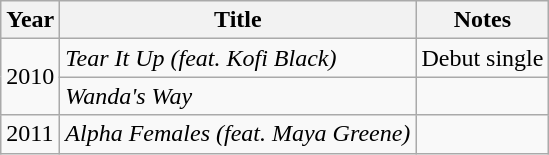<table class="wikitable">
<tr>
<th>Year</th>
<th>Title</th>
<th>Notes</th>
</tr>
<tr>
<td rowspan="2">2010</td>
<td><em>Tear It Up (feat. Kofi Black)</em></td>
<td>Debut single</td>
</tr>
<tr>
<td><em>Wanda's Way</em></td>
<td></td>
</tr>
<tr>
<td>2011</td>
<td><em>Alpha Females (feat. Maya Greene)</em></td>
</tr>
</table>
